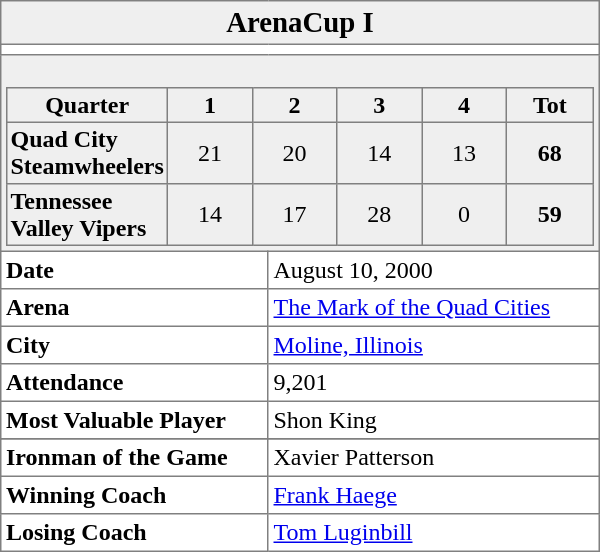<table class="toccolours" border="1" cellpadding="3" cellspacing="0" style="width: 25em; float: right; margin: 0 0 1em 1em; border-collapse: collapse;">
<tr style="text-align: center;">
<td colspan="2" style="background: #efefef; font-size: larger;"><strong>ArenaCup I</strong></td>
</tr>
<tr style="text-align: center; background: #ffffff;">
<td colspan="2"></td>
</tr>
<tr>
<td align="center" colspan="2" style="background: #efefef;"><br><table class="toccolours" border="1" cellpadding="2" cellspacing="2" style="width: 100%; border-collapse: collapse;">
<tr style="text-align: center;">
<td><strong>Quarter</strong></td>
<td style="width: 17%;"><strong>1</strong></td>
<td style="width: 17%;"><strong>2</strong></td>
<td style="width: 17%;"><strong>3</strong></td>
<td style="width: 17%;"><strong>4</strong></td>
<td style="width: 17%;"><strong>Tot</strong></td>
</tr>
<tr style="text-align: center;">
<td align="left"><strong>Quad City Steamwheelers</strong></td>
<td>21</td>
<td>20</td>
<td>14</td>
<td>13</td>
<td><strong>68</strong></td>
</tr>
<tr style="text-align: center;">
<td align="left"><strong>Tennessee Valley Vipers </strong></td>
<td>14</td>
<td>17</td>
<td>28</td>
<td>0</td>
<td><strong>59</strong></td>
</tr>
</table>
</td>
</tr>
<tr style="vertical-align: middle;">
<td><strong>Date</strong></td>
<td>August 10, 2000</td>
</tr>
<tr style="vertical-align: middle;">
<td><strong>Arena</strong></td>
<td><a href='#'>The Mark of the Quad Cities</a></td>
</tr>
<tr style="vertical-align: middle;">
<td><strong>City</strong></td>
<td><a href='#'>Moline, Illinois</a></td>
</tr>
<tr style="vertical-align: middle;">
<td><strong>Attendance</strong></td>
<td>9,201</td>
</tr>
<tr style="vertical-align: middle;">
<td><strong>Most Valuable Player</strong></td>
<td>Shon King</td>
</tr>
<tr style="vertical-align: middle;">
</tr>
<tr style="vertical-align: middle;">
<td><strong>Ironman of the Game</strong></td>
<td>Xavier Patterson</td>
</tr>
<tr style="vertical-align: middle;">
<td><strong>Winning Coach</strong></td>
<td><a href='#'>Frank Haege</a></td>
</tr>
<tr style="vertical-align: middle;">
<td><strong>Losing Coach</strong></td>
<td><a href='#'>Tom Luginbill</a></td>
</tr>
</table>
